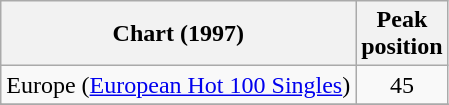<table class="wikitable sortable">
<tr>
<th>Chart (1997)</th>
<th>Peak<br>position</th>
</tr>
<tr>
<td align="left">Europe (<a href='#'>European Hot 100 Singles</a>)</td>
<td align="center">45</td>
</tr>
<tr>
</tr>
<tr>
</tr>
<tr>
</tr>
<tr>
</tr>
<tr>
</tr>
<tr>
</tr>
<tr>
</tr>
<tr>
</tr>
<tr>
</tr>
<tr>
</tr>
<tr>
</tr>
<tr>
</tr>
<tr>
</tr>
<tr>
</tr>
<tr>
</tr>
<tr>
</tr>
</table>
